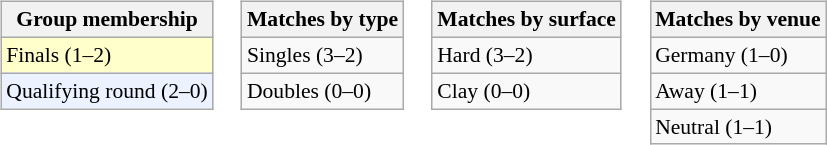<table>
<tr valign=top>
<td><br><table class="wikitable" style=font-size:90%>
<tr>
<th>Group membership</th>
</tr>
<tr bgcolor="ffffcc">
<td>Finals (1–2)</td>
</tr>
<tr bgcolor="ecf2ff">
<td>Qualifying round (2–0)</td>
</tr>
</table>
</td>
<td><br><table class="wikitable" style=font-size:90%>
<tr>
<th>Matches by type</th>
</tr>
<tr>
<td>Singles (3–2)</td>
</tr>
<tr>
<td>Doubles (0–0)</td>
</tr>
</table>
</td>
<td><br><table class="wikitable" style=font-size:90%>
<tr>
<th>Matches by surface</th>
</tr>
<tr>
<td>Hard (3–2)</td>
</tr>
<tr>
<td>Clay (0–0)</td>
</tr>
</table>
</td>
<td><br><table class="wikitable" style=font-size:90%>
<tr>
<th>Matches by venue</th>
</tr>
<tr>
<td>Germany (1–0)</td>
</tr>
<tr>
<td>Away (1–1)</td>
</tr>
<tr>
<td>Neutral (1–1)</td>
</tr>
</table>
</td>
</tr>
</table>
